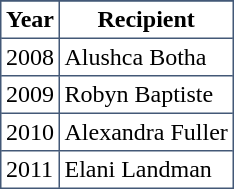<table cellpadding="3" cellspacing="4" border="1" style="border:#435877 solid 1px; border-collapse: collapse;">
<tr bgcolor="#d1e4fd">
</tr>
<tr>
<th><strong>Year</strong></th>
<th><strong>Recipient</strong></th>
</tr>
<tr>
<td>2008</td>
<td>Alushca Botha</td>
</tr>
<tr>
<td>2009</td>
<td>Robyn Baptiste</td>
</tr>
<tr>
<td>2010</td>
<td>Alexandra Fuller</td>
</tr>
<tr>
<td>2011</td>
<td>Elani Landman</td>
</tr>
</table>
